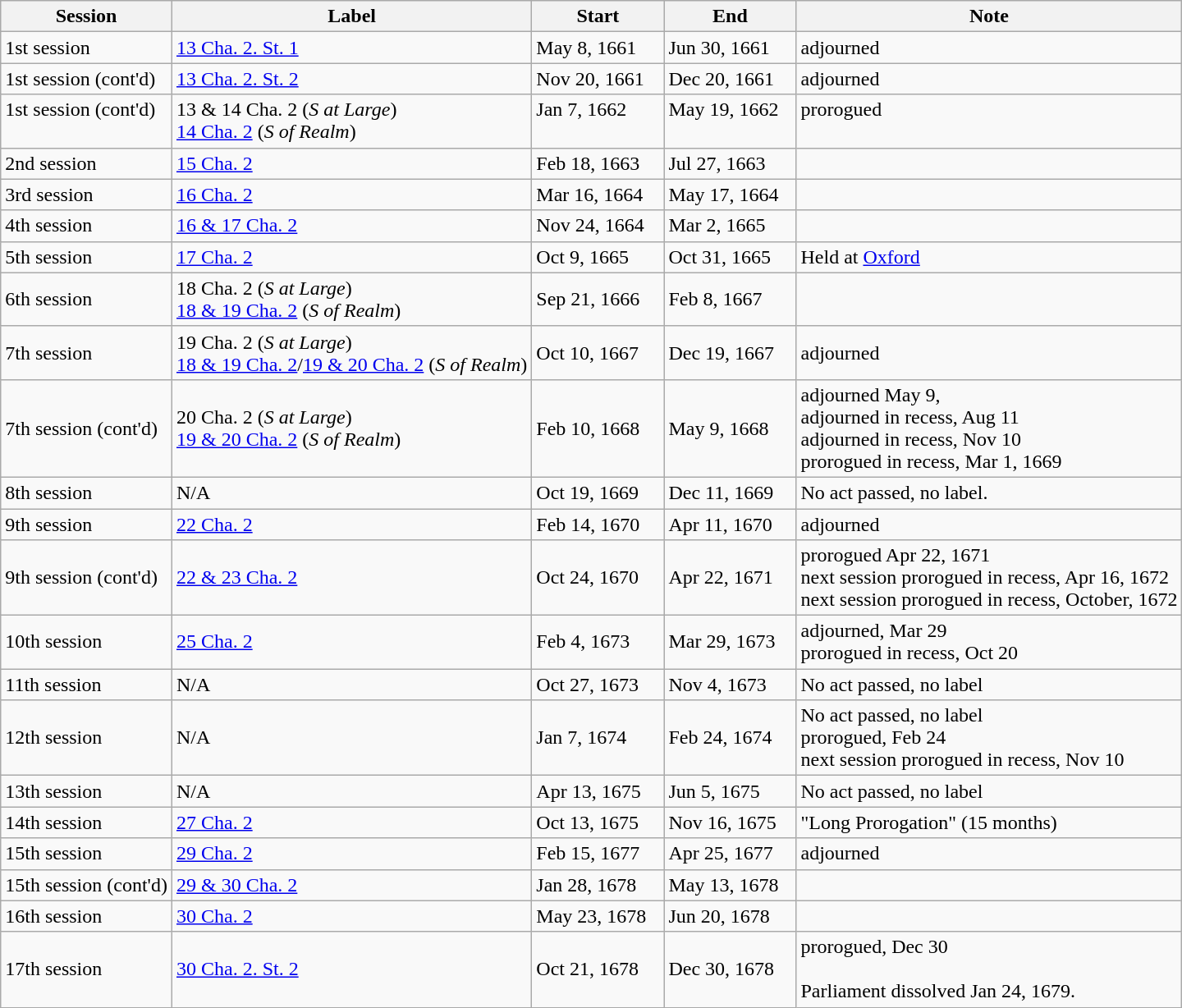<table class="wikitable">
<tr>
<th>Session</th>
<th>Label</th>
<th scope="col" width="100">Start</th>
<th scope="col" width="100">End</th>
<th>Note</th>
</tr>
<tr>
<td>1st session</td>
<td><a href='#'>13 Cha. 2. St. 1</a></td>
<td>May 8, 1661</td>
<td>Jun 30, 1661</td>
<td>adjourned</td>
</tr>
<tr>
<td>1st session (cont'd)</td>
<td><a href='#'>13 Cha. 2. St. 2</a></td>
<td>Nov 20, 1661</td>
<td>Dec 20, 1661</td>
<td>adjourned</td>
</tr>
<tr valign = "top">
<td>1st session (cont'd)</td>
<td>13 & 14 Cha. 2 (<em>S at Large</em>) <br> <a href='#'>14 Cha. 2</a> (<em>S of Realm</em>)</td>
<td>Jan 7, 1662</td>
<td>May 19, 1662</td>
<td>prorogued</td>
</tr>
<tr>
<td>2nd session</td>
<td><a href='#'>15 Cha. 2</a></td>
<td>Feb 18, 1663</td>
<td>Jul 27, 1663</td>
<td></td>
</tr>
<tr>
<td>3rd session</td>
<td><a href='#'>16 Cha. 2</a></td>
<td>Mar 16, 1664</td>
<td>May 17, 1664</td>
<td></td>
</tr>
<tr>
<td>4th session</td>
<td><a href='#'>16 & 17 Cha. 2</a></td>
<td>Nov 24, 1664</td>
<td>Mar 2, 1665</td>
<td></td>
</tr>
<tr>
<td>5th session</td>
<td><a href='#'>17 Cha. 2</a></td>
<td>Oct 9, 1665</td>
<td>Oct 31, 1665</td>
<td>Held at <a href='#'>Oxford</a></td>
</tr>
<tr>
<td>6th session</td>
<td>18 Cha. 2 (<em>S at Large</em>) <br> <a href='#'>18 & 19 Cha. 2</a> (<em>S of Realm</em>)</td>
<td>Sep 21, 1666</td>
<td>Feb 8, 1667</td>
<td></td>
</tr>
<tr>
<td>7th session</td>
<td>19 Cha. 2 (<em>S at Large</em>) <br> <a href='#'>18 & 19 Cha. 2</a>/<a href='#'>19 & 20 Cha. 2</a> (<em>S of Realm</em>)</td>
<td>Oct 10, 1667</td>
<td>Dec 19, 1667</td>
<td>adjourned</td>
</tr>
<tr>
<td>7th session (cont'd)</td>
<td>20 Cha. 2 (<em>S at Large</em>) <br> <a href='#'>19 & 20 Cha. 2</a> (<em>S of Realm</em>)</td>
<td>Feb 10, 1668</td>
<td>May 9, 1668</td>
<td>adjourned May 9, <br>adjourned in recess, Aug 11 <br>adjourned in recess, Nov 10 <br>prorogued in recess, Mar 1, 1669</td>
</tr>
<tr>
<td>8th session</td>
<td>N/A</td>
<td>Oct 19, 1669</td>
<td>Dec 11, 1669</td>
<td>No act passed, no label.</td>
</tr>
<tr>
<td>9th session</td>
<td><a href='#'>22 Cha. 2</a></td>
<td>Feb 14, 1670</td>
<td>Apr 11, 1670</td>
<td>adjourned</td>
</tr>
<tr>
<td>9th session (cont'd)</td>
<td><a href='#'>22 & 23 Cha. 2</a></td>
<td>Oct 24, 1670</td>
<td>Apr 22, 1671</td>
<td>prorogued Apr 22, 1671<br>next session prorogued in recess, Apr 16, 1672<br>next session prorogued in recess, October, 1672<br></td>
</tr>
<tr>
<td>10th session</td>
<td><a href='#'>25 Cha. 2</a></td>
<td>Feb 4, 1673</td>
<td>Mar 29, 1673</td>
<td>adjourned, Mar 29 <br>prorogued in recess, Oct 20</td>
</tr>
<tr>
<td>11th session</td>
<td>N/A</td>
<td>Oct 27, 1673</td>
<td>Nov 4, 1673</td>
<td>No act passed, no label</td>
</tr>
<tr>
<td>12th session</td>
<td>N/A</td>
<td>Jan 7, 1674</td>
<td>Feb 24, 1674</td>
<td>No act passed, no label<br>prorogued, Feb 24<br>next session prorogued in recess, Nov 10</td>
</tr>
<tr>
<td>13th session</td>
<td>N/A</td>
<td>Apr 13, 1675</td>
<td>Jun 5, 1675</td>
<td>No act passed, no label</td>
</tr>
<tr>
<td>14th session</td>
<td><a href='#'>27 Cha. 2</a></td>
<td>Oct 13, 1675</td>
<td>Nov 16, 1675</td>
<td>"Long Prorogation" (15 months)</td>
</tr>
<tr>
<td>15th session</td>
<td><a href='#'>29 Cha. 2</a></td>
<td>Feb 15, 1677</td>
<td>Apr 25, 1677</td>
<td>adjourned</td>
</tr>
<tr>
<td>15th session (cont'd)</td>
<td><a href='#'>29 & 30 Cha. 2</a></td>
<td>Jan 28, 1678</td>
<td>May 13, 1678</td>
<td></td>
</tr>
<tr>
<td>16th session</td>
<td><a href='#'>30 Cha. 2</a></td>
<td>May 23, 1678</td>
<td>Jun 20, 1678</td>
<td></td>
</tr>
<tr>
<td>17th session</td>
<td><a href='#'>30 Cha. 2. St. 2</a></td>
<td>Oct 21, 1678</td>
<td>Dec 30, 1678</td>
<td>prorogued, Dec 30 <br><br>Parliament dissolved Jan 24, 1679.</td>
</tr>
</table>
